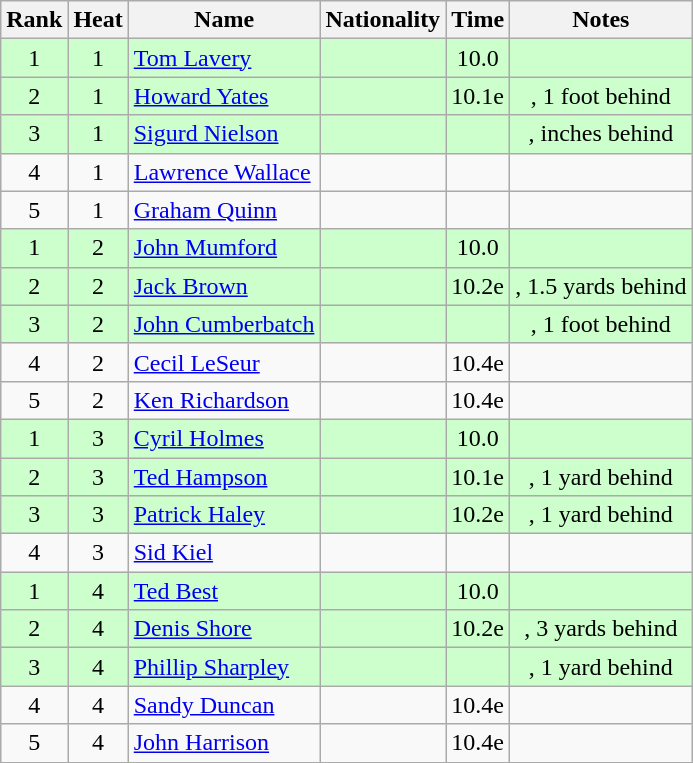<table class="wikitable sortable" style="text-align:center">
<tr>
<th>Rank</th>
<th>Heat</th>
<th>Name</th>
<th>Nationality</th>
<th>Time</th>
<th>Notes</th>
</tr>
<tr bgcolor=ccffcc>
<td>1</td>
<td>1</td>
<td align=left><a href='#'>Tom Lavery</a></td>
<td align=left></td>
<td>10.0</td>
<td></td>
</tr>
<tr bgcolor=ccffcc>
<td>2</td>
<td>1</td>
<td align=left><a href='#'>Howard Yates</a></td>
<td align=left></td>
<td>10.1e</td>
<td>, 1 foot behind</td>
</tr>
<tr bgcolor=ccffcc>
<td>3</td>
<td>1</td>
<td align=left><a href='#'>Sigurd Nielson</a></td>
<td align=left></td>
<td></td>
<td>, inches behind</td>
</tr>
<tr>
<td>4</td>
<td>1</td>
<td align=left><a href='#'>Lawrence Wallace</a></td>
<td align=left></td>
<td></td>
<td></td>
</tr>
<tr>
<td>5</td>
<td>1</td>
<td align=left><a href='#'>Graham Quinn</a></td>
<td align=left></td>
<td></td>
<td></td>
</tr>
<tr bgcolor=ccffcc>
<td>1</td>
<td>2</td>
<td align=left><a href='#'>John Mumford</a></td>
<td align=left></td>
<td>10.0</td>
<td></td>
</tr>
<tr bgcolor=ccffcc>
<td>2</td>
<td>2</td>
<td align=left><a href='#'>Jack Brown</a></td>
<td align=left></td>
<td>10.2e</td>
<td>, 1.5 yards behind</td>
</tr>
<tr bgcolor=ccffcc>
<td>3</td>
<td>2</td>
<td align=left><a href='#'>John Cumberbatch</a></td>
<td align=left></td>
<td></td>
<td>, 1 foot behind</td>
</tr>
<tr>
<td>4</td>
<td>2</td>
<td align=left><a href='#'>Cecil LeSeur</a></td>
<td align=left></td>
<td>10.4e</td>
<td></td>
</tr>
<tr>
<td>5</td>
<td>2</td>
<td align=left><a href='#'>Ken Richardson</a></td>
<td align=left></td>
<td>10.4e</td>
<td></td>
</tr>
<tr bgcolor=ccffcc>
<td>1</td>
<td>3</td>
<td align=left><a href='#'>Cyril Holmes</a></td>
<td align=left></td>
<td>10.0</td>
<td></td>
</tr>
<tr bgcolor=ccffcc>
<td>2</td>
<td>3</td>
<td align=left><a href='#'>Ted Hampson</a></td>
<td align=left></td>
<td>10.1e</td>
<td>, 1 yard behind</td>
</tr>
<tr bgcolor=ccffcc>
<td>3</td>
<td>3</td>
<td align=left><a href='#'>Patrick Haley</a></td>
<td align=left></td>
<td>10.2e</td>
<td>, 1 yard behind</td>
</tr>
<tr>
<td>4</td>
<td>3</td>
<td align=left><a href='#'>Sid Kiel</a></td>
<td align=left></td>
<td></td>
<td></td>
</tr>
<tr bgcolor=ccffcc>
<td>1</td>
<td>4</td>
<td align=left><a href='#'>Ted Best</a></td>
<td align=left></td>
<td>10.0</td>
<td></td>
</tr>
<tr bgcolor=ccffcc>
<td>2</td>
<td>4</td>
<td align=left><a href='#'>Denis Shore</a></td>
<td align=left></td>
<td>10.2e</td>
<td>, 3 yards behind</td>
</tr>
<tr bgcolor=ccffcc>
<td>3</td>
<td>4</td>
<td align=left><a href='#'>Phillip Sharpley</a></td>
<td align=left></td>
<td></td>
<td>, 1 yard behind</td>
</tr>
<tr>
<td>4</td>
<td>4</td>
<td align=left><a href='#'>Sandy Duncan</a></td>
<td align=left></td>
<td>10.4e</td>
<td></td>
</tr>
<tr>
<td>5</td>
<td>4</td>
<td align=left><a href='#'>John Harrison</a></td>
<td align=left></td>
<td>10.4e</td>
<td></td>
</tr>
</table>
